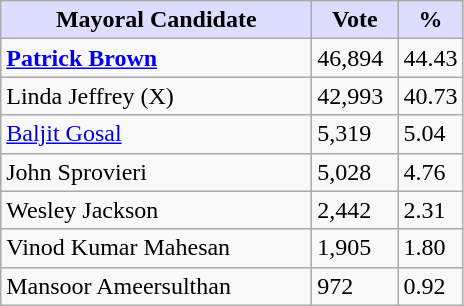<table class="wikitable">
<tr>
<th style="background:#ddf; width:200px;">Mayoral Candidate</th>
<th style="background:#ddf; width:50px;">Vote</th>
<th style="background:#ddf; width:30px;">%</th>
</tr>
<tr>
<td><strong><a href='#'>Patrick Brown</a></strong></td>
<td>46,894</td>
<td>44.43</td>
</tr>
<tr>
<td>Linda Jeffrey (X)</td>
<td>42,993</td>
<td>40.73</td>
</tr>
<tr>
<td><a href='#'>Baljit Gosal</a></td>
<td>5,319</td>
<td>5.04</td>
</tr>
<tr>
<td>John Sprovieri</td>
<td>5,028</td>
<td>4.76</td>
</tr>
<tr>
<td>Wesley Jackson</td>
<td>2,442</td>
<td>2.31</td>
</tr>
<tr>
<td>Vinod Kumar Mahesan</td>
<td>1,905</td>
<td>1.80</td>
</tr>
<tr>
<td>Mansoor Ameersulthan</td>
<td>972</td>
<td>0.92</td>
</tr>
</table>
